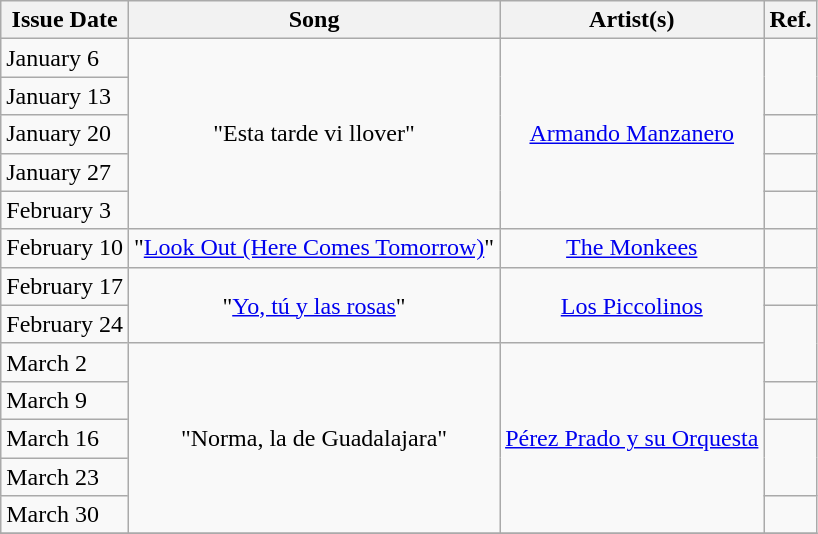<table class="wikitable">
<tr>
<th>Issue Date</th>
<th>Song</th>
<th>Artist(s)</th>
<th>Ref.</th>
</tr>
<tr>
<td>January 6</td>
<td align="center" rowspan="5">"Esta tarde vi llover"</td>
<td align="center" rowspan="5"><a href='#'>Armando Manzanero</a></td>
<td align="center" rowspan="2"></td>
</tr>
<tr>
<td>January 13</td>
</tr>
<tr>
<td>January 20</td>
<td align="center" rowspan="1"></td>
</tr>
<tr>
<td>January 27</td>
<td align="center" rowspan="1"></td>
</tr>
<tr>
<td>February 3</td>
<td align="center" rowspan="1"></td>
</tr>
<tr>
<td>February 10</td>
<td align="center">"<a href='#'>Look Out (Here Comes Tomorrow)</a>"</td>
<td align="center"><a href='#'>The Monkees</a></td>
<td align="center" rowspan="1"></td>
</tr>
<tr>
<td>February 17</td>
<td align="center" rowspan="2">"<a href='#'>Yo, tú y las rosas</a>"</td>
<td align="center" rowspan="2"><a href='#'>Los Piccolinos</a></td>
<td align="center" rowspan="1"></td>
</tr>
<tr>
<td>February 24</td>
<td align="center" rowspan="2"></td>
</tr>
<tr>
<td>March 2</td>
<td align="center" rowspan="5">"Norma, la de Guadalajara"</td>
<td align="center" rowspan="5"><a href='#'>Pérez Prado y su Orquesta</a></td>
</tr>
<tr>
<td>March 9</td>
<td align="center" rowspan="1"></td>
</tr>
<tr>
<td>March 16</td>
<td align="center" rowspan="2"></td>
</tr>
<tr>
<td>March 23</td>
</tr>
<tr>
<td>March 30</td>
<td align="center" rowspan="1"></td>
</tr>
<tr>
</tr>
</table>
